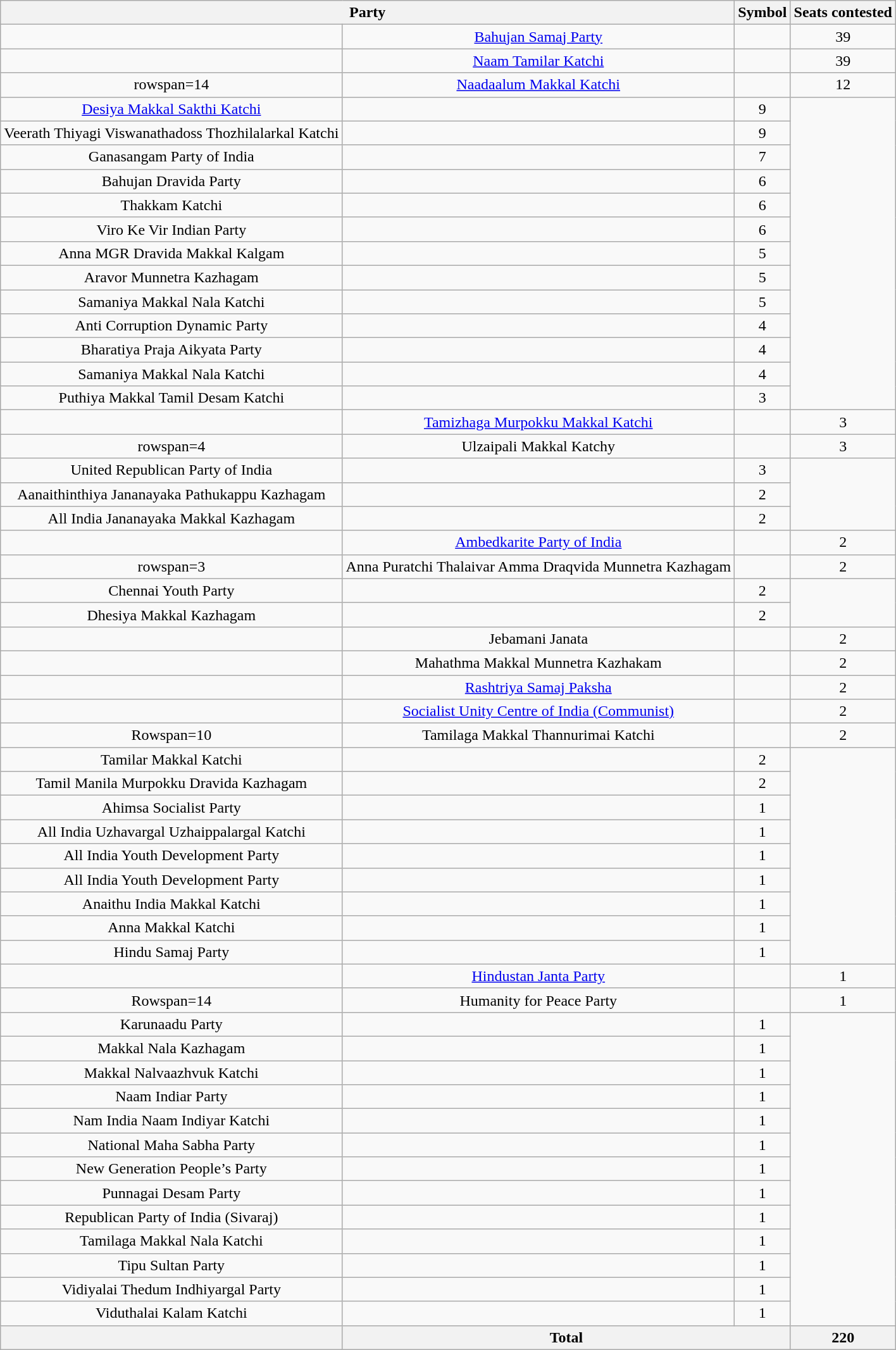<table class="wikitable " style="text-align:center;">
<tr>
<th colspan=2>Party</th>
<th>Symbol</th>
<th>Seats contested</th>
</tr>
<tr>
<td></td>
<td><a href='#'>Bahujan Samaj Party</a></td>
<td></td>
<td>39</td>
</tr>
<tr>
<td></td>
<td><a href='#'>Naam Tamilar Katchi</a></td>
<td></td>
<td>39</td>
</tr>
<tr>
<td>rowspan=14 </td>
<td><a href='#'>Naadaalum Makkal Katchi</a></td>
<td></td>
<td>12</td>
</tr>
<tr>
<td><a href='#'>Desiya Makkal Sakthi Katchi</a></td>
<td></td>
<td>9</td>
</tr>
<tr>
<td>Veerath Thiyagi Viswanathadoss Thozhilalarkal Katchi</td>
<td></td>
<td>9</td>
</tr>
<tr>
<td>Ganasangam Party of India</td>
<td></td>
<td>7</td>
</tr>
<tr>
<td>Bahujan Dravida Party</td>
<td></td>
<td>6</td>
</tr>
<tr>
<td>Thakkam Katchi</td>
<td></td>
<td>6</td>
</tr>
<tr>
<td>Viro Ke Vir Indian Party</td>
<td></td>
<td>6</td>
</tr>
<tr>
<td>Anna MGR Dravida Makkal Kalgam</td>
<td></td>
<td>5</td>
</tr>
<tr>
<td>Aravor Munnetra Kazhagam</td>
<td></td>
<td>5</td>
</tr>
<tr>
<td>Samaniya Makkal Nala Katchi</td>
<td></td>
<td>5</td>
</tr>
<tr>
<td>Anti Corruption Dynamic Party</td>
<td></td>
<td>4</td>
</tr>
<tr>
<td>Bharatiya Praja Aikyata Party</td>
<td></td>
<td>4</td>
</tr>
<tr>
<td>Samaniya Makkal Nala Katchi</td>
<td></td>
<td>4</td>
</tr>
<tr>
<td>Puthiya Makkal Tamil Desam Katchi</td>
<td></td>
<td>3</td>
</tr>
<tr>
<td></td>
<td><a href='#'>Tamizhaga Murpokku Makkal Katchi</a></td>
<td></td>
<td>3</td>
</tr>
<tr>
<td>rowspan=4 </td>
<td>Ulzaipali Makkal Katchy</td>
<td></td>
<td>3</td>
</tr>
<tr>
<td>United Republican Party of India</td>
<td></td>
<td>3</td>
</tr>
<tr>
<td>Aanaithinthiya Jananayaka Pathukappu Kazhagam</td>
<td></td>
<td>2</td>
</tr>
<tr>
<td>All India Jananayaka Makkal Kazhagam</td>
<td></td>
<td>2</td>
</tr>
<tr>
<td></td>
<td><a href='#'>Ambedkarite Party of India</a></td>
<td></td>
<td>2</td>
</tr>
<tr>
<td>rowspan=3 </td>
<td>Anna Puratchi Thalaivar Amma Draqvida Munnetra Kazhagam</td>
<td></td>
<td>2</td>
</tr>
<tr>
<td>Chennai Youth Party</td>
<td></td>
<td>2</td>
</tr>
<tr>
<td>Dhesiya Makkal Kazhagam</td>
<td></td>
<td>2</td>
</tr>
<tr>
<td></td>
<td>Jebamani Janata</td>
<td></td>
<td>2</td>
</tr>
<tr>
<td></td>
<td>Mahathma Makkal Munnetra Kazhakam</td>
<td></td>
<td>2</td>
</tr>
<tr>
<td></td>
<td><a href='#'>Rashtriya Samaj Paksha</a></td>
<td></td>
<td>2</td>
</tr>
<tr>
<td></td>
<td><a href='#'>Socialist Unity Centre of India (Communist)</a></td>
<td></td>
<td>2</td>
</tr>
<tr>
<td>Rowspan=10 </td>
<td>Tamilaga Makkal Thannurimai Katchi</td>
<td></td>
<td>2</td>
</tr>
<tr>
<td>Tamilar Makkal Katchi</td>
<td></td>
<td>2</td>
</tr>
<tr>
<td>Tamil Manila Murpokku Dravida Kazhagam</td>
<td></td>
<td>2</td>
</tr>
<tr>
<td>Ahimsa Socialist Party</td>
<td></td>
<td>1</td>
</tr>
<tr>
<td>All India Uzhavargal Uzhaippalargal Katchi</td>
<td></td>
<td>1</td>
</tr>
<tr>
<td>All India Youth Development Party</td>
<td></td>
<td>1</td>
</tr>
<tr>
<td>All India Youth Development Party</td>
<td></td>
<td>1</td>
</tr>
<tr>
<td>Anaithu India Makkal Katchi</td>
<td></td>
<td>1</td>
</tr>
<tr>
<td>Anna Makkal Katchi</td>
<td></td>
<td>1</td>
</tr>
<tr>
<td>Hindu Samaj Party</td>
<td></td>
<td>1</td>
</tr>
<tr>
<td></td>
<td><a href='#'>Hindustan Janta Party</a></td>
<td></td>
<td>1</td>
</tr>
<tr>
<td>Rowspan=14 </td>
<td>Humanity for Peace Party</td>
<td></td>
<td>1</td>
</tr>
<tr>
<td>Karunaadu Party</td>
<td></td>
<td>1</td>
</tr>
<tr>
<td>Makkal Nala Kazhagam</td>
<td></td>
<td>1</td>
</tr>
<tr>
<td>Makkal Nalvaazhvuk Katchi</td>
<td></td>
<td>1</td>
</tr>
<tr>
<td>Naam Indiar Party</td>
<td></td>
<td>1</td>
</tr>
<tr>
<td>Nam India Naam Indiyar Katchi</td>
<td></td>
<td>1</td>
</tr>
<tr>
<td>National Maha Sabha Party</td>
<td></td>
<td>1</td>
</tr>
<tr>
<td>New Generation People’s Party</td>
<td></td>
<td>1</td>
</tr>
<tr>
<td>Punnagai Desam Party</td>
<td></td>
<td>1</td>
</tr>
<tr>
<td>Republican Party of India (Sivaraj)</td>
<td></td>
<td>1</td>
</tr>
<tr>
<td>Tamilaga Makkal Nala Katchi</td>
<td></td>
<td>1</td>
</tr>
<tr>
<td>Tipu Sultan Party</td>
<td></td>
<td>1</td>
</tr>
<tr>
<td>Vidiyalai Thedum Indhiyargal Party</td>
<td></td>
<td>1</td>
</tr>
<tr>
<td>Viduthalai Kalam Katchi</td>
<td></td>
<td>1</td>
</tr>
<tr>
<th></th>
<th colspan="2">Total</th>
<th>220</th>
</tr>
</table>
